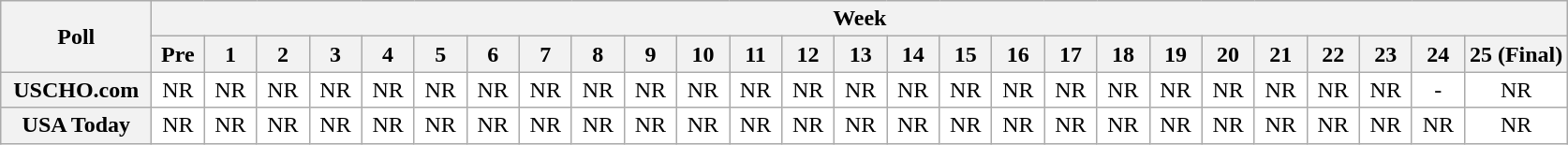<table class="wikitable" style="white-space:nowrap;">
<tr>
<th scope="col" width="100" rowspan="2">Poll</th>
<th colspan="26">Week</th>
</tr>
<tr>
<th scope="col" width="30">Pre</th>
<th scope="col" width="30">1</th>
<th scope="col" width="30">2</th>
<th scope="col" width="30">3</th>
<th scope="col" width="30">4</th>
<th scope="col" width="30">5</th>
<th scope="col" width="30">6</th>
<th scope="col" width="30">7</th>
<th scope="col" width="30">8</th>
<th scope="col" width="30">9</th>
<th scope="col" width="30">10</th>
<th scope="col" width="30">11</th>
<th scope="col" width="30">12</th>
<th scope="col" width="30">13</th>
<th scope="col" width="30">14</th>
<th scope="col" width="30">15</th>
<th scope="col" width="30">16</th>
<th scope="col" width="30">17</th>
<th scope="col" width="30">18</th>
<th scope="col" width="30">19</th>
<th scope="col" width="30">20</th>
<th scope="col" width="30">21</th>
<th scope="col" width="30">22</th>
<th scope="col" width="30">23</th>
<th scope="col" width="30">24</th>
<th scope="col" width="30">25 (Final)</th>
</tr>
<tr style="text-align:center;">
<th>USCHO.com</th>
<td bgcolor=FFFFFF>NR</td>
<td bgcolor=FFFFFF>NR</td>
<td bgcolor=FFFFFF>NR</td>
<td bgcolor=FFFFFF>NR</td>
<td bgcolor=FFFFFF>NR</td>
<td bgcolor=FFFFFF>NR</td>
<td bgcolor=FFFFFF>NR</td>
<td bgcolor=FFFFFF>NR</td>
<td bgcolor=FFFFFF>NR</td>
<td bgcolor=FFFFFF>NR</td>
<td bgcolor=FFFFFF>NR</td>
<td bgcolor=FFFFFF>NR</td>
<td bgcolor=FFFFFF>NR</td>
<td bgcolor=FFFFFF>NR</td>
<td bgcolor=FFFFFF>NR</td>
<td bgcolor=FFFFFF>NR</td>
<td bgcolor=FFFFFF>NR</td>
<td bgcolor=FFFFFF>NR</td>
<td bgcolor=FFFFFF>NR</td>
<td bgcolor=FFFFFF>NR</td>
<td bgcolor=FFFFFF>NR</td>
<td bgcolor=FFFFFF>NR</td>
<td bgcolor=FFFFFF>NR</td>
<td bgcolor=FFFFFF>NR</td>
<td bgcolor=FFFFFF>-</td>
<td bgcolor=FFFFFF>NR</td>
</tr>
<tr style="text-align:center;">
<th>USA Today</th>
<td bgcolor=FFFFFF>NR</td>
<td bgcolor=FFFFFF>NR</td>
<td bgcolor=FFFFFF>NR</td>
<td bgcolor=FFFFFF>NR</td>
<td bgcolor=FFFFFF>NR</td>
<td bgcolor=FFFFFF>NR</td>
<td bgcolor=FFFFFF>NR</td>
<td bgcolor=FFFFFF>NR</td>
<td bgcolor=FFFFFF>NR</td>
<td bgcolor=FFFFFF>NR</td>
<td bgcolor=FFFFFF>NR</td>
<td bgcolor=FFFFFF>NR</td>
<td bgcolor=FFFFFF>NR</td>
<td bgcolor=FFFFFF>NR</td>
<td bgcolor=FFFFFF>NR</td>
<td bgcolor=FFFFFF>NR</td>
<td bgcolor=FFFFFF>NR</td>
<td bgcolor=FFFFFF>NR</td>
<td bgcolor=FFFFFF>NR</td>
<td bgcolor=FFFFFF>NR</td>
<td bgcolor=FFFFFF>NR</td>
<td bgcolor=FFFFFF>NR</td>
<td bgcolor=FFFFFF>NR</td>
<td bgcolor=FFFFFF>NR</td>
<td bgcolor=FFFFFF>NR</td>
<td bgcolor=FFFFFF>NR</td>
</tr>
</table>
